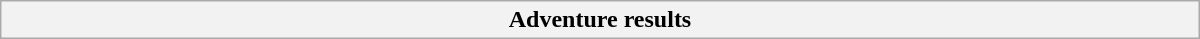<table class="wikitable collapsible collapsed" style="min-width:50em;">
<tr>
<th colspan="6">Adventure results</th>
</tr>
</table>
